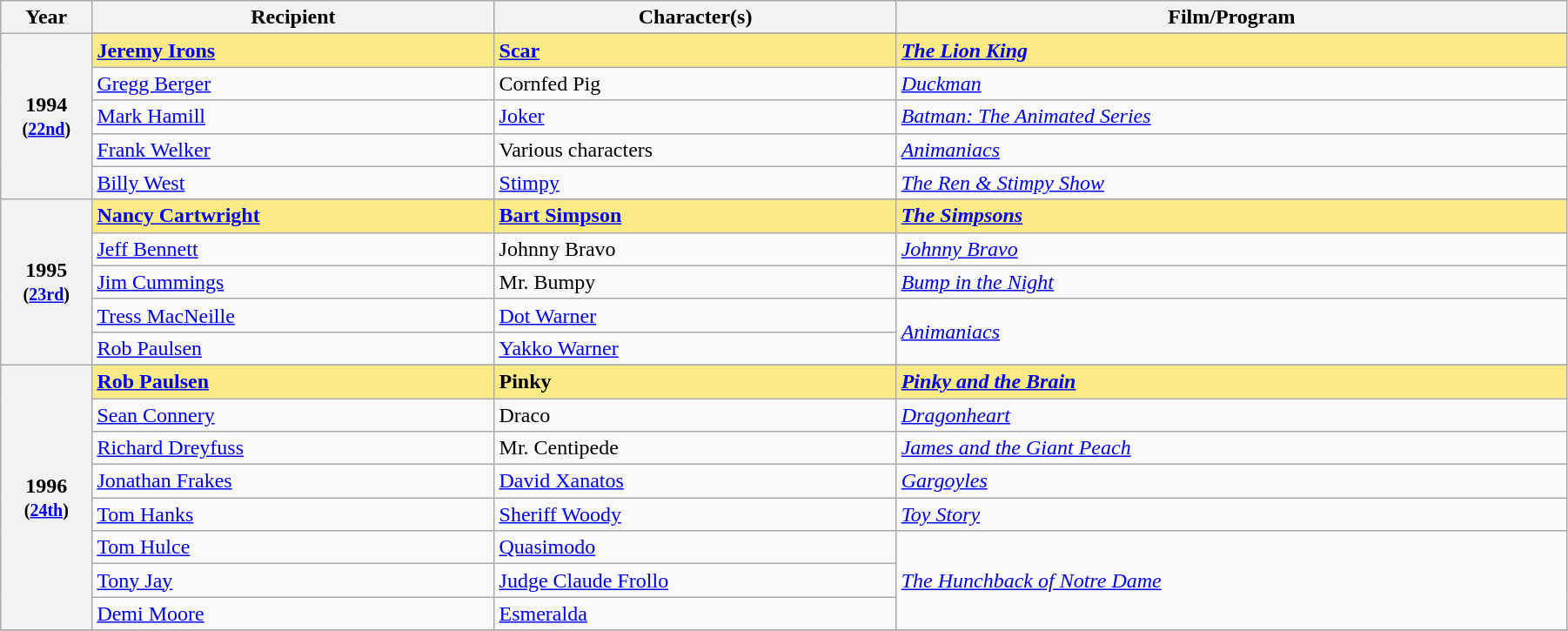<table class="wikitable" style="width:95%;">
<tr>
<th style="width:3%;">Year</th>
<th style="width:15%;">Recipient</th>
<th style="width:15%;">Character(s)</th>
<th style="width:25%;">Film/Program</th>
</tr>
<tr>
<th rowspan="6" style="text-align:center;">1994 <br><small>(<a href='#'>22nd</a>)</small><br></th>
</tr>
<tr style="background:#FAEB86;">
<td><strong><a href='#'>Jeremy Irons</a></strong></td>
<td><strong><a href='#'>Scar</a></strong></td>
<td><strong><em><a href='#'>The Lion King</a></em></strong></td>
</tr>
<tr>
<td><a href='#'>Gregg Berger</a></td>
<td>Cornfed Pig</td>
<td><em><a href='#'>Duckman</a></em></td>
</tr>
<tr>
<td><a href='#'>Mark Hamill</a></td>
<td><a href='#'>Joker</a></td>
<td><em><a href='#'>Batman: The Animated Series</a></em></td>
</tr>
<tr>
<td><a href='#'>Frank Welker</a></td>
<td>Various characters</td>
<td><em><a href='#'>Animaniacs</a></em></td>
</tr>
<tr>
<td><a href='#'>Billy West</a></td>
<td><a href='#'>Stimpy</a></td>
<td><em><a href='#'>The Ren & Stimpy Show</a></em></td>
</tr>
<tr>
<th rowspan="6" style="text-align:center;">1995 <br><small>(<a href='#'>23rd</a>)</small><br></th>
</tr>
<tr style="background:#FAEB86;">
<td><strong><a href='#'>Nancy Cartwright</a></strong></td>
<td><strong><a href='#'>Bart Simpson</a></strong></td>
<td><strong><em><a href='#'>The Simpsons</a></em></strong></td>
</tr>
<tr>
<td><a href='#'>Jeff Bennett</a></td>
<td>Johnny Bravo</td>
<td><em><a href='#'>Johnny Bravo</a></em></td>
</tr>
<tr>
<td><a href='#'>Jim Cummings</a></td>
<td>Mr. Bumpy</td>
<td><em><a href='#'>Bump in the Night</a></em></td>
</tr>
<tr>
<td><a href='#'>Tress MacNeille</a></td>
<td><a href='#'>Dot Warner</a></td>
<td rowspan="2"><em><a href='#'>Animaniacs</a></em></td>
</tr>
<tr>
<td><a href='#'>Rob Paulsen</a></td>
<td><a href='#'>Yakko Warner</a></td>
</tr>
<tr>
<th rowspan="9" style="text-align:center;">1996 <br><small>(<a href='#'>24th</a>)</small><br></th>
</tr>
<tr style="background:#FAEB86;">
<td><strong><a href='#'>Rob Paulsen</a></strong></td>
<td><strong>Pinky</strong></td>
<td><strong><em><a href='#'>Pinky and the Brain</a></em></strong></td>
</tr>
<tr>
<td><a href='#'>Sean Connery</a></td>
<td>Draco</td>
<td><em><a href='#'>Dragonheart</a></em></td>
</tr>
<tr>
<td><a href='#'>Richard Dreyfuss</a></td>
<td>Mr. Centipede</td>
<td><em><a href='#'>James and the Giant Peach</a></em></td>
</tr>
<tr>
<td><a href='#'>Jonathan Frakes</a></td>
<td><a href='#'>David Xanatos</a></td>
<td><em><a href='#'>Gargoyles</a></em></td>
</tr>
<tr>
<td><a href='#'>Tom Hanks</a></td>
<td><a href='#'>Sheriff Woody</a></td>
<td><em><a href='#'>Toy Story</a></em></td>
</tr>
<tr>
<td><a href='#'>Tom Hulce</a></td>
<td><a href='#'>Quasimodo</a></td>
<td rowspan="3"><em><a href='#'>The Hunchback of Notre Dame</a></em></td>
</tr>
<tr>
<td><a href='#'>Tony Jay</a></td>
<td><a href='#'>Judge Claude Frollo</a></td>
</tr>
<tr>
<td><a href='#'>Demi Moore</a></td>
<td><a href='#'>Esmeralda</a></td>
</tr>
<tr>
</tr>
</table>
